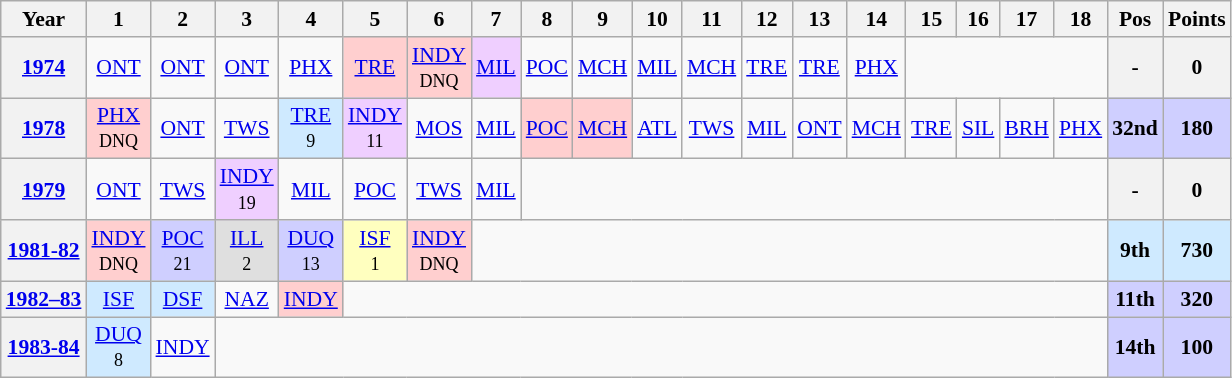<table class="wikitable" style="text-align:center; font-size:90%">
<tr>
<th>Year</th>
<th>1</th>
<th>2</th>
<th>3</th>
<th>4</th>
<th>5</th>
<th>6</th>
<th>7</th>
<th>8</th>
<th>9</th>
<th>10</th>
<th>11</th>
<th>12</th>
<th>13</th>
<th>14</th>
<th>15</th>
<th>16</th>
<th>17</th>
<th>18</th>
<th>Pos</th>
<th>Points</th>
</tr>
<tr>
<th><a href='#'>1974</a></th>
<td><a href='#'>ONT</a></td>
<td><a href='#'>ONT</a><br><small> </small></td>
<td><a href='#'>ONT</a><br><small></small></td>
<td><a href='#'>PHX</a></td>
<td style="background:#FFCFCF;"><a href='#'>TRE</a><br></td>
<td style="background:#FFCFCF;"><a href='#'>INDY</a><br><small>DNQ</small></td>
<td style="background:#EFCFFF;"><a href='#'>MIL</a><br></td>
<td><a href='#'>POC</a><br><small> </small></td>
<td><a href='#'>MCH</a></td>
<td><a href='#'>MIL</a></td>
<td><a href='#'>MCH</a></td>
<td><a href='#'>TRE</a></td>
<td><a href='#'>TRE</a></td>
<td><a href='#'>PHX</a></td>
<td colspan=4></td>
<th>-</th>
<th>0</th>
</tr>
<tr>
<th><a href='#'>1978</a></th>
<td style="background:#FFCFCF;"><a href='#'>PHX</a><br><small>DNQ</small></td>
<td><a href='#'>ONT</a><br><small> </small></td>
<td><a href='#'>TWS</a><br><small> </small></td>
<td style="background:#CFEAFF;"><a href='#'>TRE</a><br><small>9</small></td>
<td style="background:#EFCFFF;"><a href='#'>INDY</a><br><small>11</small></td>
<td><a href='#'>MOS</a></td>
<td><a href='#'>MIL</a></td>
<td style="background:#FFCFCF;"><a href='#'>POC</a><br></td>
<td style="background:#FFCFCF;"><a href='#'>MCH</a><br></td>
<td><a href='#'>ATL</a></td>
<td><a href='#'>TWS</a></td>
<td><a href='#'>MIL</a></td>
<td><a href='#'>ONT</a><br><small> </small></td>
<td><a href='#'>MCH</a></td>
<td><a href='#'>TRE</a></td>
<td><a href='#'>SIL</a></td>
<td><a href='#'>BRH</a></td>
<td><a href='#'>PHX</a><br><small> </small></td>
<th style="background:#CFCFFF;">32nd</th>
<th style="background:#CFCFFF;">180</th>
</tr>
<tr>
<th><a href='#'>1979</a></th>
<td><a href='#'>ONT</a><br><small> </small></td>
<td><a href='#'>TWS</a><br><small> </small></td>
<td style="background:#EFCFFF;"><a href='#'>INDY</a><br><small>19</small></td>
<td><a href='#'>MIL</a><br><small> </small></td>
<td><a href='#'>POC</a><br><small> </small></td>
<td><a href='#'>TWS</a><br><small> </small></td>
<td><a href='#'>MIL</a><br><small> </small></td>
<td colspan=11></td>
<th>-</th>
<th>0</th>
</tr>
<tr>
<th><a href='#'>1981-82</a></th>
<td style="background:#FFCFCF;"><a href='#'>INDY</a><br><small>DNQ</small></td>
<td style="background:#CFCFFF;"><a href='#'>POC</a><br><small>21</small></td>
<td style="background:#DFDFDF;"><a href='#'>ILL</a><br><small>2</small></td>
<td style="background:#CFCFFF;"><a href='#'>DUQ</a><br><small>13</small></td>
<td style="background:#FFFFBF;"><a href='#'>ISF</a><br><small>1</small></td>
<td style="background:#FFCFCF;"><a href='#'>INDY</a><br><small>DNQ</small></td>
<td colspan=12></td>
<th style="background:#CFEAFF;">9th</th>
<th style="background:#CFEAFF;">730</th>
</tr>
<tr>
<th><a href='#'>1982–83</a></th>
<td style="background:#CFEAFF;"><a href='#'>ISF</a><br></td>
<td style="background:#CFEAFF;"><a href='#'>DSF</a><br></td>
<td><a href='#'>NAZ</a><br></td>
<td style="background:#FFCFCF;"><a href='#'>INDY</a><br></td>
<td colspan=14></td>
<th style="background:#CFCFFF;">11th</th>
<th style="background:#CFCFFF;">320</th>
</tr>
<tr>
<th><a href='#'>1983-84</a></th>
<td style="background:#CFEAFF;"><a href='#'>DUQ</a><br><small>8</small></td>
<td><a href='#'>INDY</a><br><small> </small></td>
<td colspan=16></td>
<th style="background:#CFCFFF;">14th</th>
<th style="background:#CFCFFF;">100</th>
</tr>
</table>
